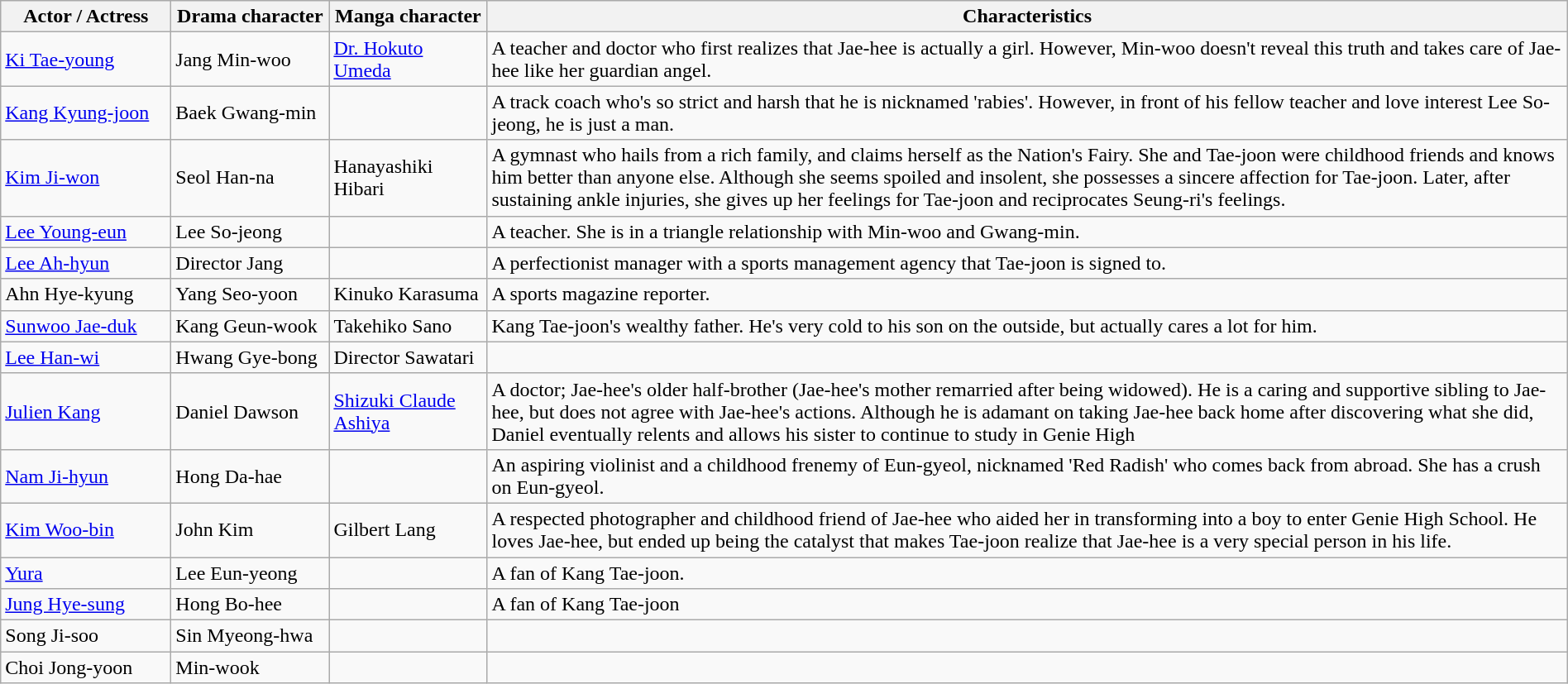<table class="wikitable" style="width:100%">
<tr>
<th width=130px>Actor / Actress</th>
<th width=120px>Drama character</th>
<th width=120px>Manga character</th>
<th>Characteristics</th>
</tr>
<tr>
<td><a href='#'>Ki Tae-young</a></td>
<td>Jang Min-woo</td>
<td><a href='#'>Dr. Hokuto Umeda</a></td>
<td>A teacher and doctor who first realizes that Jae-hee is actually a girl. However, Min-woo doesn't reveal this truth and takes care of Jae-hee like her guardian angel.</td>
</tr>
<tr>
<td><a href='#'>Kang Kyung-joon</a></td>
<td>Baek Gwang-min</td>
<td></td>
<td>A track coach who's so strict and harsh that he is nicknamed 'rabies'. However, in front of his fellow teacher and love interest Lee So-jeong, he is just a man.</td>
</tr>
<tr>
<td><a href='#'>Kim Ji-won</a></td>
<td>Seol Han-na</td>
<td>Hanayashiki Hibari</td>
<td>A gymnast who hails from a rich family, and claims herself as the Nation's Fairy. She and Tae-joon were childhood friends and knows him better than anyone else. Although she seems spoiled and insolent, she possesses a sincere affection for Tae-joon. Later, after sustaining ankle injuries, she gives up her feelings for Tae-joon and reciprocates Seung-ri's feelings.</td>
</tr>
<tr>
<td><a href='#'>Lee Young-eun</a></td>
<td>Lee So-jeong</td>
<td></td>
<td>A teacher. She is in a triangle relationship with Min-woo and Gwang-min.</td>
</tr>
<tr>
<td><a href='#'>Lee Ah-hyun</a></td>
<td>Director Jang</td>
<td></td>
<td>A perfectionist manager with a sports management agency that Tae-joon is signed to.</td>
</tr>
<tr>
<td>Ahn Hye-kyung</td>
<td>Yang Seo-yoon</td>
<td>Kinuko Karasuma</td>
<td>A sports magazine reporter.</td>
</tr>
<tr>
<td><a href='#'>Sunwoo Jae-duk</a></td>
<td>Kang Geun-wook</td>
<td>Takehiko Sano</td>
<td>Kang Tae-joon's wealthy father. He's very cold to his son on the outside, but actually cares a lot for him.</td>
</tr>
<tr>
<td><a href='#'>Lee Han-wi</a></td>
<td>Hwang Gye-bong</td>
<td>Director Sawatari</td>
<td></td>
</tr>
<tr>
<td><a href='#'>Julien Kang</a></td>
<td>Daniel Dawson</td>
<td><a href='#'>Shizuki Claude Ashiya</a></td>
<td>A doctor; Jae-hee's older half-brother (Jae-hee's mother remarried after being widowed). He is a caring and supportive sibling to Jae-hee, but does not agree with Jae-hee's actions. Although he is adamant on taking Jae-hee back home after discovering what she did, Daniel eventually relents and allows his sister to continue to study in Genie High</td>
</tr>
<tr>
<td><a href='#'>Nam Ji-hyun</a></td>
<td>Hong Da-hae</td>
<td></td>
<td>An aspiring violinist and a childhood frenemy of Eun-gyeol, nicknamed 'Red Radish' who comes back from abroad. She has a crush on Eun-gyeol.</td>
</tr>
<tr>
<td><a href='#'>Kim Woo-bin</a></td>
<td>John Kim</td>
<td>Gilbert Lang</td>
<td>A respected photographer and childhood friend of Jae-hee who aided her in transforming into a boy to enter Genie High School. He loves Jae-hee, but ended up being the catalyst that makes Tae-joon realize that Jae-hee is a very special person in his life.</td>
</tr>
<tr>
<td><a href='#'>Yura</a></td>
<td>Lee Eun-yeong</td>
<td></td>
<td>A fan of Kang Tae-joon.</td>
</tr>
<tr>
<td><a href='#'>Jung Hye-sung</a></td>
<td>Hong Bo-hee</td>
<td></td>
<td>A fan of Kang Tae-joon</td>
</tr>
<tr>
<td>Song Ji-soo</td>
<td>Sin Myeong-hwa</td>
<td></td>
<td></td>
</tr>
<tr>
<td>Choi Jong-yoon</td>
<td>Min-wook</td>
<td></td>
<td></td>
</tr>
</table>
